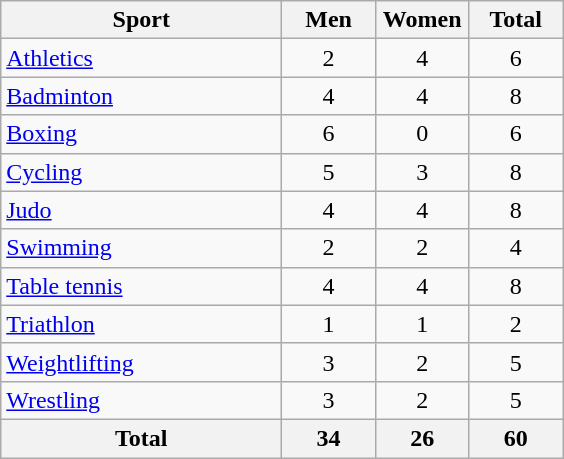<table class="wikitable sortable" style="text-align:center;">
<tr>
<th width=180>Sport</th>
<th width=55>Men</th>
<th width=55>Women</th>
<th width=55>Total</th>
</tr>
<tr>
<td align=left><a href='#'>Athletics</a></td>
<td>2</td>
<td>4</td>
<td>6</td>
</tr>
<tr>
<td align=left><a href='#'>Badminton</a></td>
<td>4</td>
<td>4</td>
<td>8</td>
</tr>
<tr>
<td align=left><a href='#'>Boxing</a></td>
<td>6</td>
<td>0</td>
<td>6</td>
</tr>
<tr>
<td align=left><a href='#'>Cycling</a></td>
<td>5</td>
<td>3</td>
<td>8</td>
</tr>
<tr>
<td align=left><a href='#'>Judo</a></td>
<td>4</td>
<td>4</td>
<td>8</td>
</tr>
<tr>
<td align=left><a href='#'>Swimming</a></td>
<td>2</td>
<td>2</td>
<td>4</td>
</tr>
<tr>
<td align=left><a href='#'>Table tennis</a></td>
<td>4</td>
<td>4</td>
<td>8</td>
</tr>
<tr>
<td align=left><a href='#'>Triathlon</a></td>
<td>1</td>
<td>1</td>
<td>2</td>
</tr>
<tr>
<td align=left><a href='#'>Weightlifting</a></td>
<td>3</td>
<td>2</td>
<td>5</td>
</tr>
<tr>
<td align=left><a href='#'>Wrestling</a></td>
<td>3</td>
<td>2</td>
<td>5</td>
</tr>
<tr>
<th>Total</th>
<th>34</th>
<th>26</th>
<th>60</th>
</tr>
</table>
